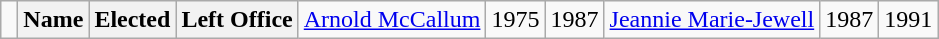<table class="wikitable">
<tr>
<td> </td>
<th><strong>Name </strong></th>
<th><strong>Elected</strong></th>
<th><strong>Left Office</strong><br>
</th>
<td><a href='#'>Arnold McCallum</a></td>
<td>1975</td>
<td>1987<br></td>
<td><a href='#'>Jeannie Marie-Jewell</a></td>
<td>1987</td>
<td>1991<br></td>
</tr>
</table>
